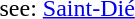<table>
<tr>
<td></td>
<td>see: <a href='#'>Saint-Dié</a></td>
</tr>
</table>
